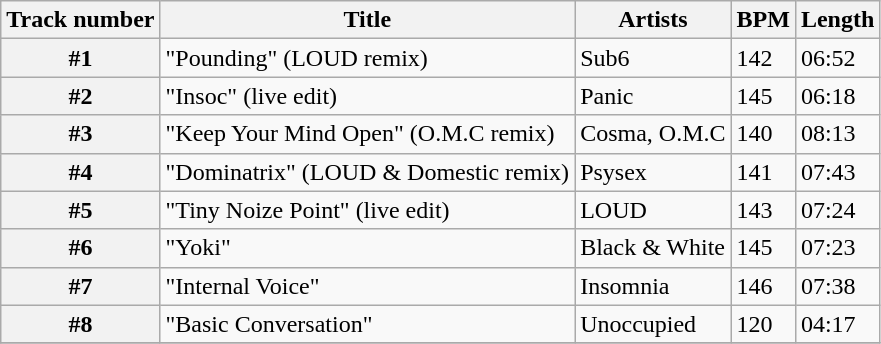<table border="1" class="wikitable">
<tr>
<th>Track number</th>
<th>Title</th>
<th>Artists</th>
<th>BPM</th>
<th>Length</th>
</tr>
<tr>
<th>#1</th>
<td>"Pounding" (LOUD remix)</td>
<td>Sub6</td>
<td>142</td>
<td>06:52</td>
</tr>
<tr>
<th>#2</th>
<td>"Insoc" (live edit)</td>
<td>Panic</td>
<td>145</td>
<td>06:18</td>
</tr>
<tr>
<th>#3</th>
<td>"Keep Your Mind Open" (O.M.C remix)</td>
<td>Cosma, O.M.C</td>
<td>140</td>
<td>08:13</td>
</tr>
<tr>
<th>#4</th>
<td>"Dominatrix" (LOUD & Domestic remix)</td>
<td>Psysex</td>
<td>141</td>
<td>07:43</td>
</tr>
<tr>
<th>#5</th>
<td>"Tiny Noize Point" (live edit)</td>
<td>LOUD</td>
<td>143</td>
<td>07:24</td>
</tr>
<tr>
<th>#6</th>
<td>"Yoki"</td>
<td>Black & White</td>
<td>145</td>
<td>07:23</td>
</tr>
<tr>
<th>#7</th>
<td>"Internal Voice"</td>
<td>Insomnia</td>
<td>146</td>
<td>07:38</td>
</tr>
<tr>
<th>#8</th>
<td>"Basic Conversation"</td>
<td>Unoccupied</td>
<td>120</td>
<td>04:17</td>
</tr>
<tr>
</tr>
</table>
